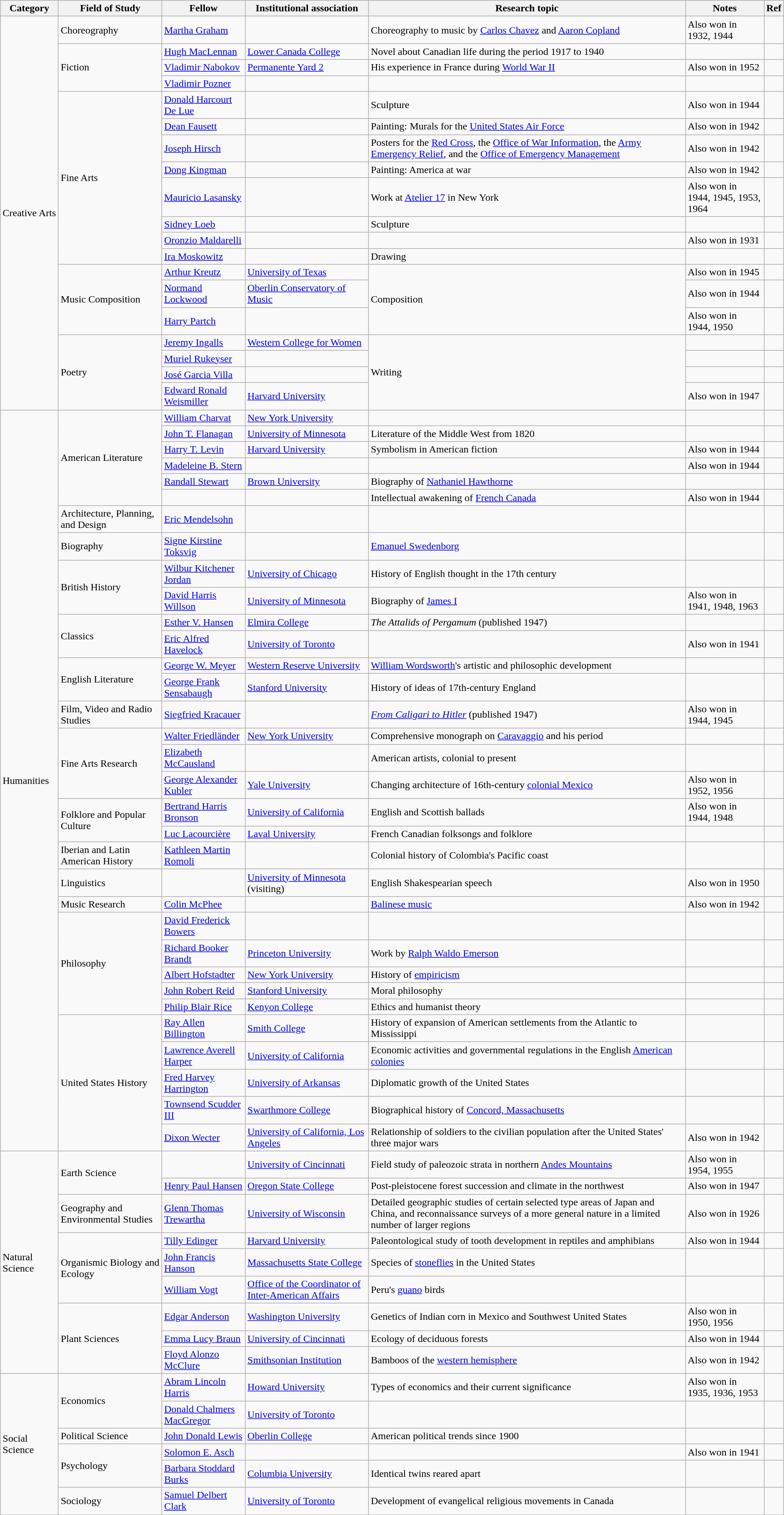<table class="wikitable sortable static-row-numbers static-row-header-text">
<tr>
<th>Category</th>
<th>Field of Study</th>
<th>Fellow</th>
<th>Institutional association </th>
<th>Research topic</th>
<th>Notes</th>
<th class="unsortable">Ref</th>
</tr>
<tr>
<td rowspan="19">Creative Arts</td>
<td>Choreography</td>
<td><a href='#'>Martha Graham</a></td>
<td></td>
<td>Choreography to music by <a href='#'>Carlos Chavez</a> and <a href='#'>Aaron Copland</a></td>
<td>Also won in 1932, 1944</td>
<td></td>
</tr>
<tr>
<td rowspan="3">Fiction</td>
<td><a href='#'>Hugh MacLennan</a></td>
<td><a href='#'>Lower Canada College</a></td>
<td>Novel about Canadian life during the period 1917 to 1940</td>
<td></td>
<td></td>
</tr>
<tr>
<td><a href='#'>Vladimir Nabokov</a></td>
<td><a href='#'>Permanente Yard 2</a></td>
<td>His experience in France during <a href='#'>World War II</a></td>
<td>Also won in 1952</td>
<td></td>
</tr>
<tr>
<td><a href='#'>Vladimir Pozner</a></td>
<td></td>
<td></td>
<td></td>
<td></td>
</tr>
<tr>
<td rowspan="8">Fine Arts</td>
<td><a href='#'>Donald Harcourt De Lue</a></td>
<td></td>
<td>Sculpture</td>
<td>Also won in 1944</td>
<td></td>
</tr>
<tr>
<td><a href='#'>Dean Fausett</a></td>
<td></td>
<td>Painting: Murals for the <a href='#'>United States Air Force</a></td>
<td>Also won in 1942</td>
<td></td>
</tr>
<tr>
<td><a href='#'>Joseph Hirsch</a></td>
<td></td>
<td>Posters for the <a href='#'>Red Cross</a>, the <a href='#'>Office of War Information</a>, the <a href='#'>Army Emergency Relief</a>, and the <a href='#'>Office of Emergency Management</a></td>
<td>Also won in 1942</td>
<td></td>
</tr>
<tr>
<td><a href='#'>Dong Kingman</a></td>
<td></td>
<td>Painting: America at war</td>
<td>Also won in 1942</td>
<td></td>
</tr>
<tr>
<td><a href='#'>Mauricio Lasansky</a></td>
<td></td>
<td>Work at <a href='#'>Atelier 17</a> in New York</td>
<td>Also won in 1944, 1945, 1953, 1964</td>
<td></td>
</tr>
<tr>
<td><a href='#'>Sidney Loeb</a></td>
<td></td>
<td>Sculpture</td>
<td></td>
<td></td>
</tr>
<tr>
<td><a href='#'>Oronzio Maldarelli</a></td>
<td></td>
<td></td>
<td>Also won in 1931</td>
<td></td>
</tr>
<tr>
<td><a href='#'>Ira Moskowitz</a></td>
<td></td>
<td>Drawing</td>
<td></td>
<td></td>
</tr>
<tr>
<td rowspan="3">Music Composition</td>
<td><a href='#'>Arthur Kreutz</a></td>
<td><a href='#'>University of Texas</a></td>
<td rowspan="3">Composition</td>
<td>Also won in 1945</td>
<td></td>
</tr>
<tr>
<td><a href='#'>Normand Lockwood</a></td>
<td><a href='#'>Oberlin Conservatory of Music</a></td>
<td>Also won in 1944</td>
<td></td>
</tr>
<tr>
<td><a href='#'>Harry Partch</a></td>
<td></td>
<td>Also won in 1944, 1950</td>
<td></td>
</tr>
<tr>
<td rowspan="4">Poetry</td>
<td><a href='#'>Jeremy Ingalls</a></td>
<td><a href='#'>Western College for Women</a></td>
<td rowspan="4">Writing</td>
<td></td>
<td></td>
</tr>
<tr>
<td><a href='#'>Muriel Rukeyser</a></td>
<td></td>
<td></td>
<td></td>
</tr>
<tr>
<td><a href='#'>José Garcia Villa</a></td>
<td></td>
<td></td>
<td></td>
</tr>
<tr>
<td><a href='#'>Edward Ronald Weismiller</a></td>
<td><a href='#'>Harvard University</a></td>
<td>Also won in 1947</td>
<td></td>
</tr>
<tr>
<td rowspan="33">Humanities</td>
<td rowspan="6">American Literature</td>
<td><a href='#'>William Charvat</a></td>
<td><a href='#'>New York University</a></td>
<td></td>
<td></td>
<td></td>
</tr>
<tr>
<td><a href='#'>John T. Flanagan</a></td>
<td><a href='#'>University of Minnesota</a></td>
<td>Literature of the Middle West from 1820</td>
<td></td>
<td></td>
</tr>
<tr>
<td><a href='#'>Harry T. Levin</a></td>
<td><a href='#'>Harvard University</a></td>
<td>Symbolism in American fiction</td>
<td>Also won in 1944</td>
<td></td>
</tr>
<tr>
<td><a href='#'>Madeleine B. Stern</a></td>
<td></td>
<td></td>
<td>Also won in 1944</td>
<td></td>
</tr>
<tr>
<td><a href='#'>Randall Stewart</a></td>
<td><a href='#'>Brown University</a></td>
<td>Biography of <a href='#'>Nathaniel Hawthorne</a></td>
<td></td>
<td></td>
</tr>
<tr>
<td></td>
<td></td>
<td>Intellectual awakening of <a href='#'>French Canada</a></td>
<td>Also won in 1944</td>
<td></td>
</tr>
<tr>
<td>Architecture, Planning, and Design</td>
<td><a href='#'>Eric Mendelsohn</a></td>
<td></td>
<td></td>
<td></td>
<td></td>
</tr>
<tr>
<td>Biography</td>
<td><a href='#'>Signe Kirstine Toksvig</a></td>
<td></td>
<td><a href='#'>Emanuel Swedenborg</a></td>
<td></td>
<td></td>
</tr>
<tr>
<td rowspan="2">British History</td>
<td><a href='#'>Wilbur Kitchener Jordan</a></td>
<td><a href='#'>University of Chicago</a></td>
<td>History of English thought in the 17th century</td>
<td></td>
<td></td>
</tr>
<tr>
<td><a href='#'>David Harris Willson</a></td>
<td><a href='#'>University of Minnesota</a></td>
<td>Biography of <a href='#'>James I</a></td>
<td>Also won in 1941, 1948, 1963</td>
<td></td>
</tr>
<tr>
<td rowspan="2">Classics</td>
<td><a href='#'>Esther V. Hansen</a></td>
<td><a href='#'>Elmira College</a></td>
<td><em>The Attalids of Pergamum</em> (published 1947)</td>
<td></td>
<td></td>
</tr>
<tr>
<td><a href='#'>Eric Alfred Havelock</a></td>
<td><a href='#'>University of Toronto</a></td>
<td></td>
<td>Also won in 1941</td>
<td></td>
</tr>
<tr>
<td rowspan="2">English Literature</td>
<td><a href='#'>George W. Meyer</a></td>
<td><a href='#'>Western Reserve University</a></td>
<td><a href='#'>William Wordsworth</a>'s artistic and philosophic development</td>
<td></td>
<td></td>
</tr>
<tr>
<td><a href='#'>George Frank Sensabaugh</a></td>
<td><a href='#'>Stanford University</a></td>
<td>History of ideas of 17th-century England</td>
<td></td>
<td></td>
</tr>
<tr>
<td>Film, Video and Radio Studies</td>
<td><a href='#'>Siegfried Kracauer</a></td>
<td></td>
<td><em><a href='#'>From Caligari to Hitler</a></em> (published 1947)</td>
<td>Also won in 1944, 1945</td>
<td></td>
</tr>
<tr>
<td rowspan="3">Fine Arts Research</td>
<td><a href='#'>Walter Friedländer</a></td>
<td><a href='#'>New York University</a></td>
<td>Comprehensive monograph on <a href='#'>Caravaggio</a> and his period</td>
<td></td>
<td></td>
</tr>
<tr>
<td><a href='#'>Elizabeth McCausland</a></td>
<td></td>
<td>American artists, colonial to present</td>
<td></td>
<td></td>
</tr>
<tr>
<td><a href='#'>George Alexander Kubler</a></td>
<td><a href='#'>Yale University</a></td>
<td>Changing architecture of 16th-century <a href='#'>colonial Mexico</a></td>
<td>Also won in 1952, 1956</td>
<td></td>
</tr>
<tr>
<td rowspan="2">Folklore and Popular Culture</td>
<td><a href='#'>Bertrand Harris Bronson</a></td>
<td><a href='#'>University of California</a></td>
<td>English and Scottish ballads</td>
<td>Also won in 1944, 1948</td>
<td></td>
</tr>
<tr>
<td><a href='#'>Luc Lacourcière</a></td>
<td><a href='#'>Laval University</a></td>
<td>French Canadian folksongs and folklore</td>
<td></td>
<td></td>
</tr>
<tr>
<td>Iberian and Latin American History</td>
<td><a href='#'>Kathleen Martin Romoli</a></td>
<td></td>
<td>Colonial history of Colombia's Pacific coast</td>
<td></td>
<td></td>
</tr>
<tr>
<td>Linguistics</td>
<td></td>
<td><a href='#'>University of Minnesota</a> (visiting)</td>
<td>English Shakespearian speech</td>
<td>Also won in 1950</td>
<td></td>
</tr>
<tr>
<td>Music Research</td>
<td><a href='#'>Colin McPhee</a></td>
<td></td>
<td><a href='#'>Balinese music</a></td>
<td>Also won in 1942</td>
<td></td>
</tr>
<tr>
<td rowspan="5">Philosophy</td>
<td><a href='#'>David Frederick Bowers</a></td>
<td></td>
<td></td>
<td></td>
<td></td>
</tr>
<tr>
<td><a href='#'>Richard Booker Brandt</a></td>
<td><a href='#'>Princeton University</a></td>
<td>Work by <a href='#'>Ralph Waldo Emerson</a></td>
<td></td>
<td></td>
</tr>
<tr>
<td><a href='#'>Albert Hofstadter</a></td>
<td><a href='#'>New York University</a></td>
<td>History of <a href='#'>empiricism</a></td>
<td></td>
<td></td>
</tr>
<tr>
<td><a href='#'>John Robert Reid</a></td>
<td><a href='#'>Stanford University</a></td>
<td>Moral philosophy</td>
<td></td>
<td></td>
</tr>
<tr>
<td><a href='#'>Philip Blair Rice</a></td>
<td><a href='#'>Kenyon College</a></td>
<td>Ethics and humanist theory</td>
<td></td>
<td></td>
</tr>
<tr>
<td rowspan="5">United States History</td>
<td><a href='#'>Ray Allen Billington</a></td>
<td><a href='#'>Smith College</a></td>
<td>History of expansion of American settlements from the Atlantic to Mississippi</td>
<td></td>
<td></td>
</tr>
<tr>
<td><a href='#'>Lawrence Averell Harper</a></td>
<td><a href='#'>University of California</a></td>
<td>Economic activities and governmental regulations in the English <a href='#'>American colonies</a></td>
<td></td>
<td></td>
</tr>
<tr>
<td><a href='#'>Fred Harvey Harrington</a></td>
<td><a href='#'>University of Arkansas</a></td>
<td>Diplomatic growth of the United States</td>
<td></td>
<td></td>
</tr>
<tr>
<td><a href='#'>Townsend Scudder III</a></td>
<td><a href='#'>Swarthmore College</a></td>
<td>Biographical history of <a href='#'>Concord, Massachusetts</a></td>
<td></td>
<td></td>
</tr>
<tr>
<td><a href='#'>Dixon Wecter</a></td>
<td><a href='#'>University of California, Los Angeles</a></td>
<td>Relationship of soldiers to the civilian population after the United States' three major wars</td>
<td>Also won in 1942</td>
<td></td>
</tr>
<tr>
<td rowspan="9">Natural Science</td>
<td rowspan="2">Earth Science</td>
<td></td>
<td><a href='#'>University of Cincinnati</a></td>
<td>Field study of paleozoic strata in northern <a href='#'>Andes Mountains</a></td>
<td>Also won in 1954, 1955</td>
<td></td>
</tr>
<tr>
<td><a href='#'>Henry Paul Hansen</a></td>
<td><a href='#'>Oregon State College</a></td>
<td>Post-pleistocene forest succession and climate in the northwest</td>
<td>Also won in 1947</td>
<td></td>
</tr>
<tr>
<td>Geography and Environmental Studies</td>
<td><a href='#'>Glenn Thomas Trewartha</a></td>
<td><a href='#'>University of Wisconsin</a></td>
<td>Detailed geographic studies of certain selected type areas of Japan and China, and reconnaissance surveys of a more general nature in a limited number of larger regions</td>
<td>Also won in 1926</td>
<td></td>
</tr>
<tr>
<td rowspan="3">Organismic Biology and Ecology</td>
<td><a href='#'>Tilly Edinger</a></td>
<td><a href='#'>Harvard University</a></td>
<td>Paleontological study of tooth development in reptiles and amphibians</td>
<td>Also won in 1944</td>
<td></td>
</tr>
<tr>
<td><a href='#'>John Francis Hanson</a></td>
<td><a href='#'>Massachusetts State College</a></td>
<td>Species of <a href='#'>stoneflies</a> in the United States</td>
<td></td>
<td></td>
</tr>
<tr>
<td><a href='#'>William Vogt</a></td>
<td><a href='#'>Office of the Coordinator of Inter-American Affairs</a></td>
<td>Peru's <a href='#'>guano</a> birds</td>
<td></td>
<td></td>
</tr>
<tr>
<td rowspan="3">Plant Sciences</td>
<td><a href='#'>Edgar Anderson</a></td>
<td><a href='#'>Washington University</a></td>
<td>Genetics of Indian corn in Mexico and Southwest United States</td>
<td>Also won in 1950, 1956</td>
<td></td>
</tr>
<tr>
<td><a href='#'>Emma Lucy Braun</a></td>
<td><a href='#'>University of Cincinnati</a></td>
<td>Ecology of deciduous forests</td>
<td>Also won in 1944</td>
<td></td>
</tr>
<tr>
<td><a href='#'>Floyd Alonzo McClure</a></td>
<td><a href='#'>Smithsonian Institution</a></td>
<td>Bamboos of the <a href='#'>western hemisphere</a></td>
<td>Also won in 1942</td>
<td></td>
</tr>
<tr>
<td rowspan="6">Social Science</td>
<td rowspan="2">Economics</td>
<td><a href='#'>Abram Lincoln Harris</a></td>
<td><a href='#'>Howard University</a></td>
<td>Types of economics and their current significance</td>
<td>Also won in 1935, 1936, 1953</td>
<td></td>
</tr>
<tr>
<td><a href='#'>Donald Chalmers MacGregor</a></td>
<td><a href='#'>University of Toronto</a></td>
<td></td>
<td></td>
<td></td>
</tr>
<tr>
<td>Political Science</td>
<td><a href='#'>John Donald Lewis</a></td>
<td><a href='#'>Oberlin College</a></td>
<td>American political trends since 1900</td>
<td></td>
<td></td>
</tr>
<tr>
<td rowspan="2">Psychology</td>
<td><a href='#'>Solomon E. Asch</a></td>
<td></td>
<td></td>
<td>Also won in 1941</td>
<td></td>
</tr>
<tr>
<td><a href='#'>Barbara Stoddard Burks</a></td>
<td><a href='#'>Columbia University</a></td>
<td>Identical twins reared apart</td>
<td></td>
<td></td>
</tr>
<tr>
<td>Sociology</td>
<td><a href='#'>Samuel Delbert Clark</a></td>
<td><a href='#'>University of Toronto</a></td>
<td>Development of evangelical religious movements in Canada</td>
<td></td>
<td></td>
</tr>
</table>
